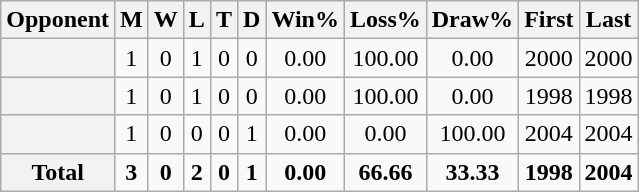<table class="wikitable plainrowheaders sortable" style="text-align:center">
<tr>
<th scope="col">Opponent</th>
<th scope="col">M</th>
<th scope="col">W</th>
<th scope="col">L</th>
<th scope="col">T</th>
<th scope="col">D</th>
<th scope="col">Win%</th>
<th scope="col">Loss%</th>
<th scope="col">Draw%</th>
<th scope="col">First</th>
<th scope="col">Last</th>
</tr>
<tr>
<th scope="row"></th>
<td>1</td>
<td>0</td>
<td>1</td>
<td>0</td>
<td>0</td>
<td>0.00</td>
<td>100.00</td>
<td>0.00</td>
<td>2000</td>
<td>2000</td>
</tr>
<tr>
<th scope="row"></th>
<td>1</td>
<td>0</td>
<td>1</td>
<td>0</td>
<td>0</td>
<td>0.00</td>
<td>100.00</td>
<td>0.00</td>
<td>1998</td>
<td>1998</td>
</tr>
<tr>
<th scope="row"></th>
<td>1</td>
<td>0</td>
<td>0</td>
<td>0</td>
<td>1</td>
<td>0.00</td>
<td>0.00</td>
<td>100.00</td>
<td>2004</td>
<td>2004</td>
</tr>
<tr class="sortbottom">
<th scope="row"><strong>Total</strong></th>
<td><strong>3 </strong></td>
<td><strong>0 </strong></td>
<td><strong>2 </strong></td>
<td><strong>0 </strong></td>
<td><strong>1 </strong></td>
<td><strong>0.00 </strong></td>
<td><strong>66.66</strong></td>
<td><strong>33.33 </strong></td>
<td><strong>1998</strong></td>
<td><strong>2004</strong></td>
</tr>
</table>
